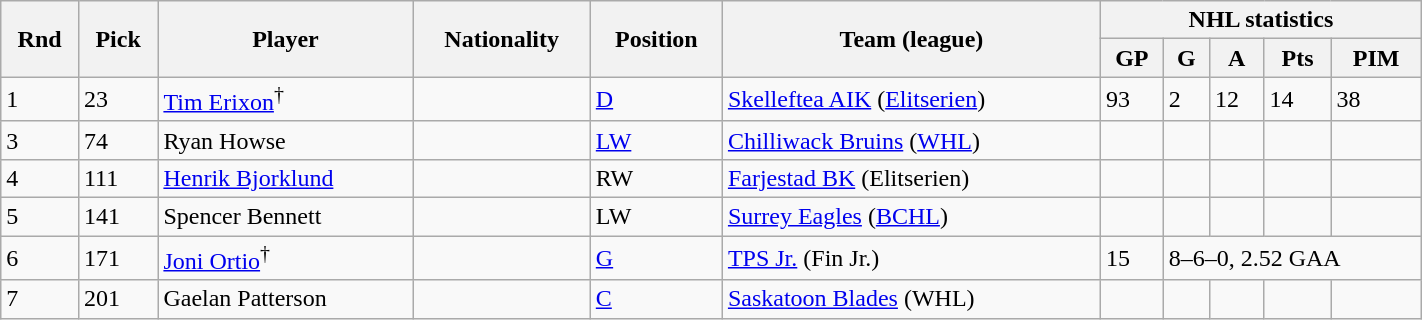<table class="wikitable"  width="75%">
<tr>
<th rowspan="2">Rnd</th>
<th rowspan="2">Pick</th>
<th rowspan="2">Player</th>
<th rowspan="2">Nationality</th>
<th rowspan="2">Position</th>
<th rowspan="2">Team (league)</th>
<th colspan="5">NHL statistics</th>
</tr>
<tr>
<th>GP</th>
<th>G</th>
<th>A</th>
<th>Pts</th>
<th>PIM</th>
</tr>
<tr>
<td>1</td>
<td>23</td>
<td><a href='#'>Tim Erixon</a><sup>†</sup></td>
<td></td>
<td><a href='#'>D</a></td>
<td><a href='#'>Skelleftea AIK</a> (<a href='#'>Elitserien</a>)</td>
<td>93</td>
<td>2</td>
<td>12</td>
<td>14</td>
<td>38</td>
</tr>
<tr>
<td>3</td>
<td>74</td>
<td>Ryan Howse</td>
<td></td>
<td><a href='#'>LW</a></td>
<td><a href='#'>Chilliwack Bruins</a> (<a href='#'>WHL</a>)</td>
<td></td>
<td></td>
<td></td>
<td></td>
<td></td>
</tr>
<tr>
<td>4</td>
<td>111</td>
<td><a href='#'>Henrik Bjorklund</a></td>
<td></td>
<td>RW</td>
<td><a href='#'>Farjestad BK</a> (Elitserien)</td>
<td></td>
<td></td>
<td></td>
<td></td>
<td></td>
</tr>
<tr>
<td>5</td>
<td>141</td>
<td>Spencer Bennett</td>
<td></td>
<td>LW</td>
<td><a href='#'>Surrey Eagles</a> (<a href='#'>BCHL</a>)</td>
<td></td>
<td></td>
<td></td>
<td></td>
<td></td>
</tr>
<tr>
<td>6</td>
<td>171</td>
<td><a href='#'>Joni Ortio</a><sup>†</sup></td>
<td></td>
<td><a href='#'>G</a></td>
<td><a href='#'>TPS Jr.</a> (Fin Jr.)</td>
<td>15</td>
<td colspan="4">8–6–0, 2.52 GAA</td>
</tr>
<tr>
<td>7</td>
<td>201</td>
<td>Gaelan Patterson</td>
<td></td>
<td><a href='#'>C</a></td>
<td><a href='#'>Saskatoon Blades</a> (WHL)</td>
<td></td>
<td></td>
<td></td>
<td></td>
<td></td>
</tr>
</table>
